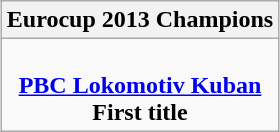<table class=wikitable style="text-align:center; margin:auto">
<tr>
<th>Eurocup 2013 Champions</th>
</tr>
<tr>
<td><br> <strong><a href='#'>PBC Lokomotiv Kuban</a></strong> <br> <strong>First title</strong></td>
</tr>
</table>
